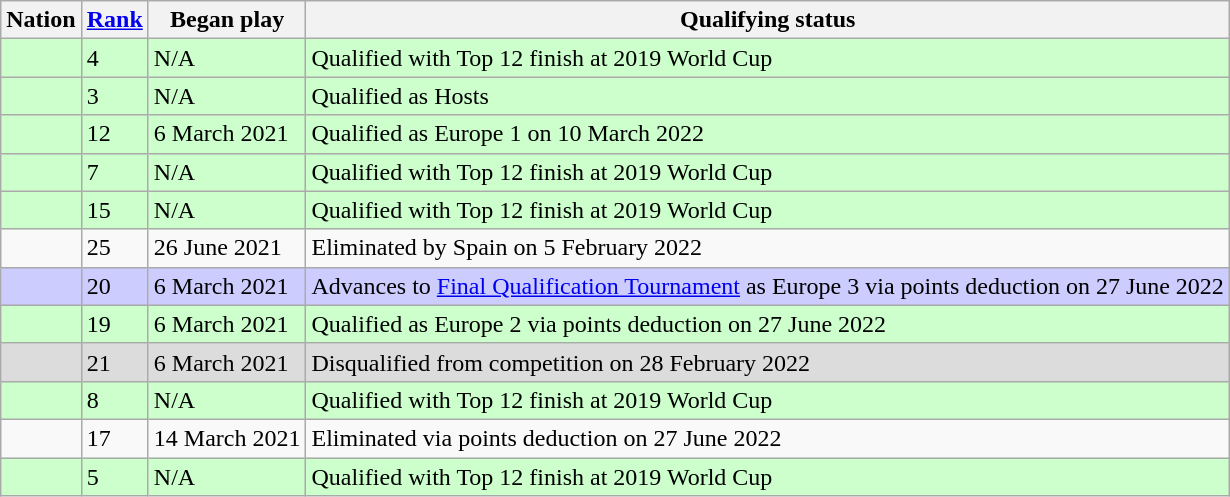<table class="wikitable sortable">
<tr>
<th>Nation</th>
<th data-sort-type="number"><a href='#'>Rank</a></th>
<th data-sort-type="date">Began play</th>
<th>Qualifying status</th>
</tr>
<tr bgcolor="#ccffcc">
<td><strong></strong></td>
<td>4</td>
<td>N/A</td>
<td>Qualified with Top 12 finish at 2019 World Cup</td>
</tr>
<tr bgcolor="#ccffcc">
<td><strong></strong></td>
<td>3</td>
<td>N/A</td>
<td>Qualified as Hosts</td>
</tr>
<tr bgcolor="#ccffcc">
<td><strong></strong></td>
<td>12</td>
<td>6 March 2021</td>
<td>Qualified as Europe 1 on 10 March 2022</td>
</tr>
<tr bgcolor="#ccffcc">
<td><strong></strong></td>
<td>7</td>
<td>N/A</td>
<td>Qualified with Top 12 finish at 2019 World Cup</td>
</tr>
<tr bgcolor="#ccffcc">
<td><strong></strong></td>
<td>15</td>
<td>N/A</td>
<td>Qualified with Top 12 finish at 2019 World Cup</td>
</tr>
<tr>
<td></td>
<td>25</td>
<td>26 June 2021</td>
<td>Eliminated by Spain on 5 February 2022</td>
</tr>
<tr bgcolor="#CCCCFF">
<td></td>
<td>20</td>
<td>6 March 2021</td>
<td>Advances to <a href='#'>Final Qualification Tournament</a> as Europe 3 via  points deduction on 27 June 2022</td>
</tr>
<tr bgcolor="#ccffcc">
<td><strong></strong></td>
<td>19</td>
<td>6 March 2021</td>
<td>Qualified as Europe 2 via  points deduction on 27 June 2022</td>
</tr>
<tr bgcolor="DCDCDC">
<td></td>
<td>21</td>
<td>6 March 2021</td>
<td>Disqualified from competition on 28 February 2022</td>
</tr>
<tr bgcolor="#ccffcc">
<td><strong></strong></td>
<td>8</td>
<td>N/A</td>
<td>Qualified with Top 12 finish at 2019 World Cup</td>
</tr>
<tr>
<td></td>
<td>17</td>
<td>14 March 2021</td>
<td>Eliminated via points deduction on 27 June 2022</td>
</tr>
<tr bgcolor="#ccffcc">
<td><strong></strong></td>
<td>5</td>
<td>N/A</td>
<td>Qualified with Top 12 finish at 2019 World Cup</td>
</tr>
</table>
